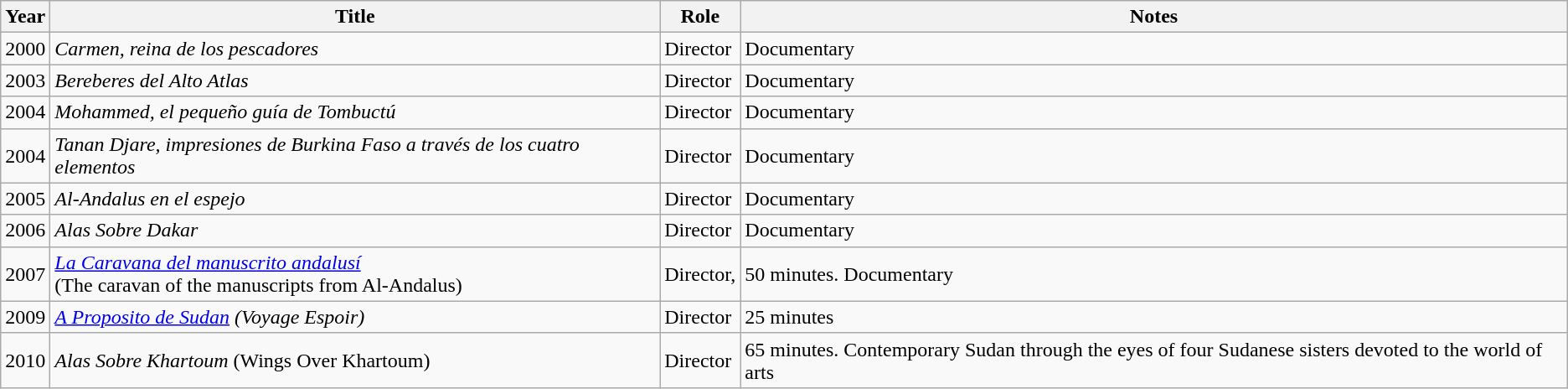<table class=wikitable>
<tr>
<th>Year</th>
<th>Title</th>
<th>Role</th>
<th>Notes</th>
</tr>
<tr>
<td>2000</td>
<td><em>Carmen, reina de los pescadores</em></td>
<td>Director</td>
<td>Documentary</td>
</tr>
<tr>
<td>2003</td>
<td><em>Bereberes del Alto Atlas</em></td>
<td>Director</td>
<td>Documentary</td>
</tr>
<tr>
<td>2004</td>
<td><em>Mohammed, el pequeño guía de Tombuctú</em></td>
<td>Director</td>
<td>Documentary</td>
</tr>
<tr>
<td>2004</td>
<td><em>Tanan Djare, impresiones de Burkina Faso a través de los cuatro elementos</em></td>
<td>Director</td>
<td>Documentary</td>
</tr>
<tr>
<td>2005</td>
<td><em>Al-Andalus en el espejo</em></td>
<td>Director</td>
<td>Documentary</td>
</tr>
<tr>
<td>2006</td>
<td><em>Alas Sobre Dakar</em></td>
<td>Director</td>
<td>Documentary</td>
</tr>
<tr>
<td>2007</td>
<td><em><a href='#'>La Caravana del manuscrito andalusí</a></em><br>(The caravan of the manuscripts from Al-Andalus)</td>
<td>Director,</td>
<td>50 minutes. Documentary</td>
</tr>
<tr>
<td>2009</td>
<td><em><a href='#'>A Proposito de Sudan</a> (Voyage Espoir)</em></td>
<td>Director</td>
<td>25 minutes</td>
</tr>
<tr>
<td>2010</td>
<td><em>Alas Sobre Khartoum</em> (Wings Over Khartoum)</td>
<td>Director</td>
<td>65 minutes. Contemporary Sudan through the eyes of four Sudanese sisters devoted to the world of arts</td>
</tr>
</table>
